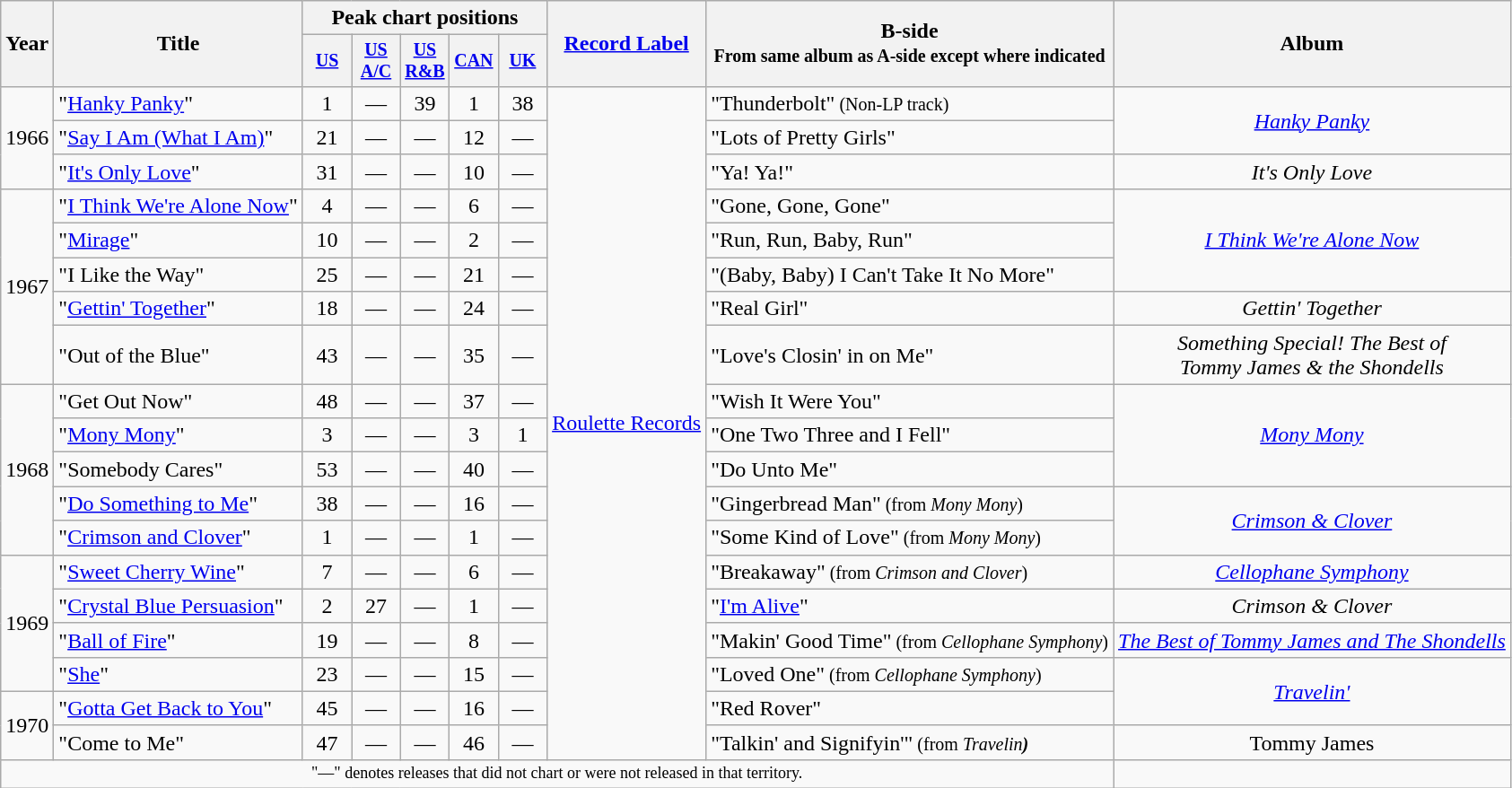<table class="wikitable" style=text-align:center;>
<tr>
<th rowspan="2">Year</th>
<th rowspan="2">Title</th>
<th colspan="5">Peak chart positions</th>
<th rowspan="2"><a href='#'>Record Label</a></th>
<th rowspan="2">B-side<br><small>From same album as A-side except where indicated</small></th>
<th rowspan="2">Album</th>
</tr>
<tr style="font-size:smaller;">
<th align=centre width=30><a href='#'>US</a><br></th>
<th align=centre width=30><a href='#'>US A/C</a><br></th>
<th align=centre width=30><a href='#'>US R&B</a><br></th>
<th align=centre width=30><a href='#'>CAN</a><br></th>
<th align=centre width=30><a href='#'>UK</a><br></th>
</tr>
<tr>
<td rowspan="3">1966</td>
<td align=left>"<a href='#'>Hanky Panky</a>"</td>
<td>1</td>
<td>—</td>
<td>39</td>
<td>1</td>
<td>38</td>
<td rowspan="19"><a href='#'>Roulette Records</a></td>
<td align="left">"Thunderbolt"<small> (Non-LP track)</small></td>
<td rowspan="2"><em><a href='#'>Hanky Panky</a></em></td>
</tr>
<tr>
<td align=left>"<a href='#'>Say I Am (What I Am)</a>"</td>
<td>21</td>
<td>—</td>
<td>—</td>
<td>12</td>
<td>—</td>
<td align="left">"Lots of Pretty Girls"</td>
</tr>
<tr>
<td align=left>"<a href='#'>It's Only Love</a>"</td>
<td>31</td>
<td>—</td>
<td>—</td>
<td>10</td>
<td>—</td>
<td align="left">"Ya! Ya!"</td>
<td><em>It's Only Love</em></td>
</tr>
<tr>
<td rowspan="5">1967</td>
<td align=left>"<a href='#'>I Think We're Alone Now</a>"</td>
<td>4</td>
<td>—</td>
<td>—</td>
<td>6</td>
<td>—</td>
<td align="left">"Gone, Gone, Gone"</td>
<td rowspan="3"><em><a href='#'>I Think We're Alone Now</a></em></td>
</tr>
<tr>
<td align=left>"<a href='#'>Mirage</a>"</td>
<td>10</td>
<td>—</td>
<td>—</td>
<td>2</td>
<td>—</td>
<td align="left">"Run, Run, Baby, Run"</td>
</tr>
<tr>
<td align=left>"I Like the Way"</td>
<td>25</td>
<td>—</td>
<td>—</td>
<td>21</td>
<td>—</td>
<td align="left">"(Baby, Baby) I Can't Take It No More"</td>
</tr>
<tr>
<td align=left>"<a href='#'>Gettin' Together</a>"</td>
<td>18</td>
<td>—</td>
<td>—</td>
<td>24</td>
<td>—</td>
<td align="left">"Real Girl"</td>
<td><em>Gettin' Together</em></td>
</tr>
<tr>
<td align=left>"Out of the Blue"</td>
<td>43</td>
<td>—</td>
<td>—</td>
<td>35</td>
<td>—</td>
<td align="left">"Love's Closin' in on Me"</td>
<td><em>Something Special! The Best of<br>Tommy James & the Shondells</em></td>
</tr>
<tr>
<td rowspan="5">1968</td>
<td align=left>"Get Out Now"</td>
<td>48</td>
<td>—</td>
<td>—</td>
<td>37</td>
<td>—</td>
<td align="left">"Wish It Were You"</td>
<td rowspan="3"><em><a href='#'>Mony Mony</a></em></td>
</tr>
<tr>
<td align=left>"<a href='#'>Mony Mony</a>"</td>
<td>3</td>
<td>—</td>
<td>—</td>
<td>3</td>
<td>1</td>
<td align="left">"One Two Three and I Fell"</td>
</tr>
<tr>
<td align=left>"Somebody Cares"</td>
<td>53</td>
<td>—</td>
<td>—</td>
<td>40</td>
<td>—</td>
<td align="left">"Do Unto Me"</td>
</tr>
<tr>
<td align=left>"<a href='#'>Do Something to Me</a>"</td>
<td>38</td>
<td>—</td>
<td>—</td>
<td>16</td>
<td>—</td>
<td align="left">"Gingerbread Man"<small> (from <em>Mony Mony</em>)</small></td>
<td rowspan="2"><em><a href='#'>Crimson & Clover</a></em></td>
</tr>
<tr>
<td align=left>"<a href='#'>Crimson and Clover</a>"</td>
<td>1</td>
<td>—</td>
<td>—</td>
<td>1</td>
<td>—</td>
<td align="left">"Some Kind of Love"<small> (from <em>Mony Mony</em>)</small></td>
</tr>
<tr>
<td rowspan="4">1969</td>
<td align=left>"<a href='#'>Sweet Cherry Wine</a>"</td>
<td>7</td>
<td>—</td>
<td>—</td>
<td>6</td>
<td>—</td>
<td align="left">"Breakaway"<small> (from <em>Crimson and Clover</em>)</small></td>
<td><em><a href='#'>Cellophane Symphony</a></em></td>
</tr>
<tr>
<td align=left>"<a href='#'>Crystal Blue Persuasion</a>"</td>
<td>2</td>
<td>27</td>
<td>—</td>
<td>1</td>
<td>—</td>
<td align="left">"<a href='#'>I'm Alive</a>"</td>
<td><em>Crimson & Clover</em></td>
</tr>
<tr>
<td align=left>"<a href='#'>Ball of Fire</a>"</td>
<td>19</td>
<td>—</td>
<td>—</td>
<td>8</td>
<td>—</td>
<td align="left">"Makin' Good Time"<small> (from <em>Cellophane Symphony</em>)</small></td>
<td><em><a href='#'>The Best of Tommy James and The Shondells</a></em></td>
</tr>
<tr>
<td align=left>"<a href='#'>She</a>"</td>
<td>23</td>
<td>—</td>
<td>—</td>
<td>15</td>
<td>—</td>
<td align="left">"Loved One"<small> (from <em>Cellophane Symphony</em>)</small></td>
<td rowspan="2"><em><a href='#'>Travelin'</a></em></td>
</tr>
<tr>
<td rowspan="2">1970</td>
<td align=left>"<a href='#'>Gotta Get Back to You</a>"</td>
<td>45</td>
<td>—</td>
<td>—</td>
<td>16</td>
<td>—</td>
<td align="left">"Red Rover"</td>
</tr>
<tr>
<td align=left>"Come to Me"</td>
<td>47</td>
<td>—</td>
<td>—</td>
<td>46</td>
<td>—</td>
<td align="left">"Talkin' and Signifyin'"<small> (from <em>Travelin<strong>)</small></td>
<td></em>Tommy James<em></td>
</tr>
<tr>
<td colspan="9" style="text-align:center; font-size:9pt;">"—" denotes releases that did not chart or were not released in that territory.</td>
</tr>
</table>
